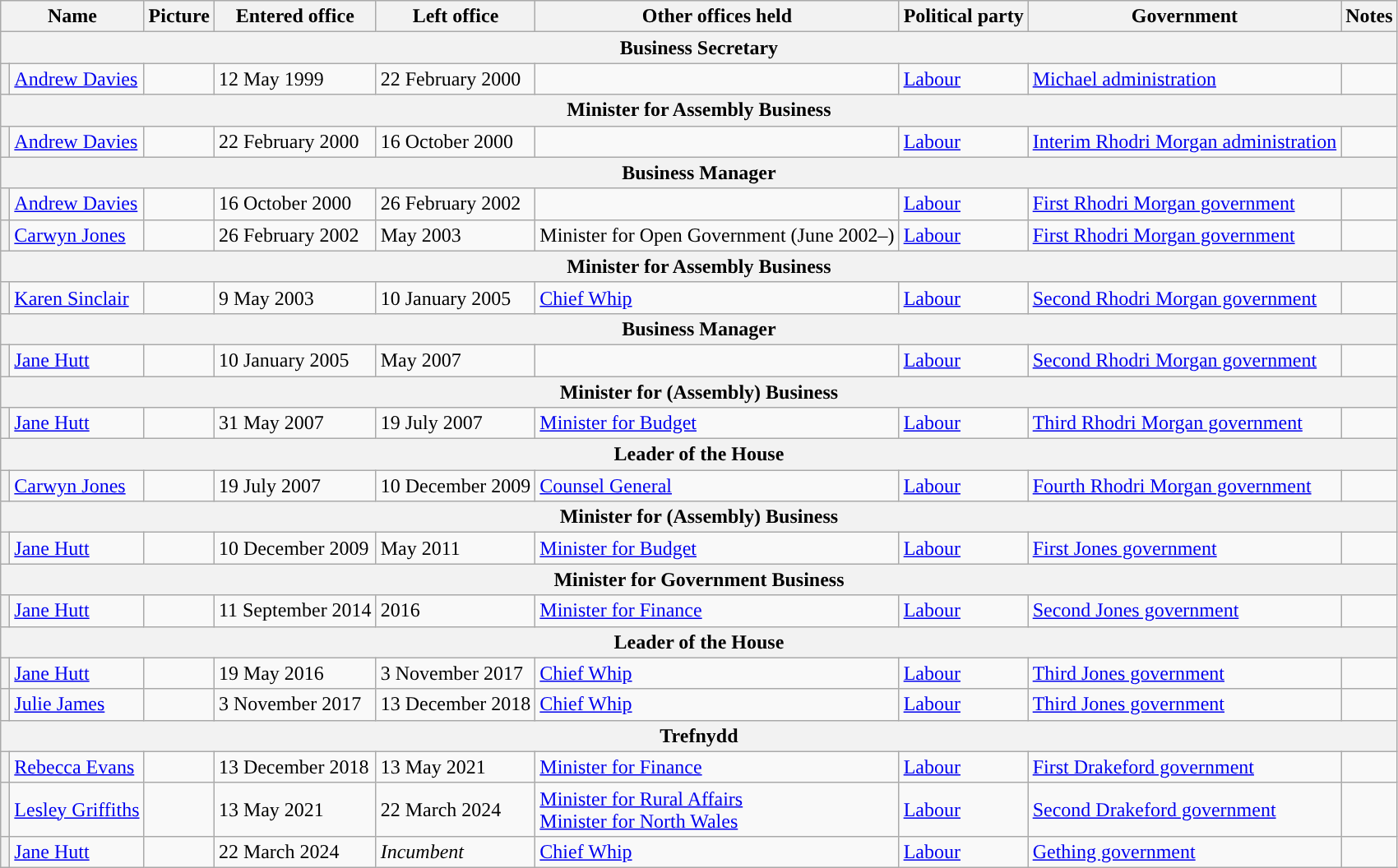<table class="wikitable">
<tr>
<th colspan="2">Name</th>
<th>Picture</th>
<th>Entered office</th>
<th>Left office</th>
<th>Other offices held</th>
<th>Political party</th>
<th>Government</th>
<th>Notes</th>
</tr>
<tr>
<th colspan="9">Business Secretary</th>
</tr>
<tr>
<th style="background-color:"></th>
<td><a href='#'>Andrew Davies</a></td>
<td></td>
<td>12 May 1999</td>
<td>22 February 2000</td>
<td></td>
<td><a href='#'>Labour</a></td>
<td><a href='#'>Michael administration</a></td>
<td></td>
</tr>
<tr>
<th colspan="9">Minister for Assembly Business</th>
</tr>
<tr>
<th style="background-color:"></th>
<td><a href='#'>Andrew Davies</a></td>
<td></td>
<td>22 February 2000</td>
<td>16 October 2000</td>
<td></td>
<td><a href='#'>Labour</a></td>
<td><a href='#'>Interim Rhodri Morgan administration</a></td>
<td></td>
</tr>
<tr>
<th colspan="9">Business Manager</th>
</tr>
<tr>
<th style="background-color:"></th>
<td><a href='#'>Andrew Davies</a></td>
<td></td>
<td>16 October 2000</td>
<td>26 February 2002</td>
<td></td>
<td><a href='#'>Labour</a></td>
<td><a href='#'>First Rhodri Morgan government</a></td>
<td></td>
</tr>
<tr>
<th style="background-color:"></th>
<td><a href='#'>Carwyn Jones</a></td>
<td></td>
<td>26 February 2002</td>
<td>May 2003</td>
<td>Minister for Open Government (June 2002–)</td>
<td><a href='#'>Labour</a></td>
<td><a href='#'>First Rhodri Morgan government</a></td>
<td></td>
</tr>
<tr>
<th colspan="9">Minister for Assembly Business</th>
</tr>
<tr>
<th style="background-color:"></th>
<td><a href='#'>Karen Sinclair</a></td>
<td></td>
<td>9 May 2003</td>
<td>10 January 2005</td>
<td><a href='#'>Chief Whip</a></td>
<td><a href='#'>Labour</a></td>
<td><a href='#'>Second Rhodri Morgan government</a></td>
<td></td>
</tr>
<tr>
<th colspan="9">Business Manager</th>
</tr>
<tr>
<th style="background-color:"></th>
<td><a href='#'>Jane Hutt</a></td>
<td></td>
<td>10 January 2005</td>
<td>May 2007</td>
<td></td>
<td><a href='#'>Labour</a></td>
<td><a href='#'>Second Rhodri Morgan government</a></td>
<td></td>
</tr>
<tr>
<th colspan="9">Minister for (Assembly) Business</th>
</tr>
<tr>
<th style="background-color:"></th>
<td><a href='#'>Jane Hutt</a></td>
<td></td>
<td>31 May 2007</td>
<td>19 July 2007</td>
<td><a href='#'>Minister for Budget</a></td>
<td><a href='#'>Labour</a></td>
<td><a href='#'>Third Rhodri Morgan government</a></td>
<td></td>
</tr>
<tr>
<th colspan="9">Leader of the House</th>
</tr>
<tr>
<th style="background-color:"></th>
<td><a href='#'>Carwyn Jones</a></td>
<td></td>
<td>19 July 2007</td>
<td>10 December 2009</td>
<td><a href='#'>Counsel General</a></td>
<td><a href='#'>Labour</a></td>
<td><a href='#'>Fourth Rhodri Morgan government</a></td>
<td></td>
</tr>
<tr>
<th colspan="9">Minister for (Assembly) Business</th>
</tr>
<tr>
<th style="background-color:"></th>
<td><a href='#'>Jane Hutt</a></td>
<td></td>
<td>10 December 2009</td>
<td>May 2011</td>
<td><a href='#'>Minister for Budget</a></td>
<td><a href='#'>Labour</a></td>
<td><a href='#'>First Jones government</a></td>
<td></td>
</tr>
<tr>
<th colspan="9">Minister for Government Business</th>
</tr>
<tr>
<th style="background-color:"></th>
<td><a href='#'>Jane Hutt</a></td>
<td></td>
<td>11 September 2014</td>
<td>2016</td>
<td><a href='#'>Minister for Finance</a></td>
<td><a href='#'>Labour</a></td>
<td><a href='#'>Second Jones government</a></td>
<td></td>
</tr>
<tr>
<th colspan="9">Leader of the House</th>
</tr>
<tr>
<th style="background-color:"></th>
<td><a href='#'>Jane Hutt</a></td>
<td></td>
<td>19 May 2016</td>
<td>3 November 2017</td>
<td><a href='#'>Chief Whip</a></td>
<td><a href='#'>Labour</a></td>
<td><a href='#'>Third Jones government</a></td>
<td></td>
</tr>
<tr>
<th style="background-color:"></th>
<td><a href='#'>Julie James</a></td>
<td></td>
<td>3 November 2017</td>
<td>13 December 2018</td>
<td><a href='#'>Chief Whip</a></td>
<td><a href='#'>Labour</a></td>
<td><a href='#'>Third Jones government</a></td>
<td></td>
</tr>
<tr>
<th colspan="9">Trefnydd</th>
</tr>
<tr>
<th style="background-color:"></th>
<td><a href='#'>Rebecca Evans</a></td>
<td></td>
<td>13 December 2018</td>
<td>13 May 2021</td>
<td><a href='#'>Minister for Finance</a></td>
<td><a href='#'>Labour</a></td>
<td><a href='#'>First Drakeford government</a></td>
<td></td>
</tr>
<tr>
<th style="background-color:"></th>
<td><a href='#'>Lesley Griffiths</a></td>
<td></td>
<td>13 May 2021</td>
<td>22 March 2024</td>
<td><a href='#'>Minister for Rural Affairs</a><br><a href='#'>Minister for North Wales</a></td>
<td><a href='#'>Labour</a></td>
<td><a href='#'>Second Drakeford government</a></td>
<td></td>
</tr>
<tr>
<th style="background-color:"></th>
<td><a href='#'>Jane Hutt</a></td>
<td></td>
<td>22 March 2024</td>
<td><em>Incumbent</em></td>
<td><a href='#'>Chief Whip</a></td>
<td><a href='#'>Labour</a></td>
<td><a href='#'>Gething government</a></td>
<td></td>
</tr>
</table>
